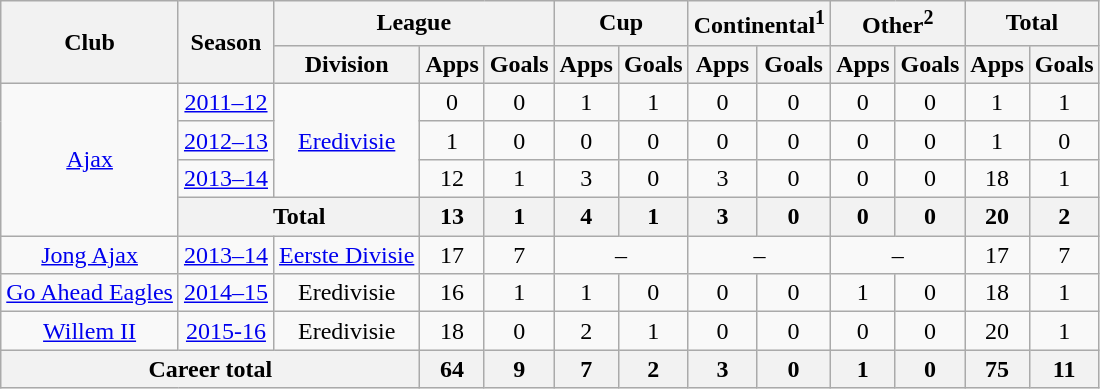<table class="wikitable" style="text-align:center">
<tr>
<th rowspan="2">Club</th>
<th rowspan="2">Season</th>
<th colspan="3">League</th>
<th colspan="2">Cup</th>
<th colspan="2">Continental<sup>1</sup></th>
<th colspan="2">Other<sup>2</sup></th>
<th colspan="2">Total</th>
</tr>
<tr>
<th>Division</th>
<th>Apps</th>
<th>Goals</th>
<th>Apps</th>
<th>Goals</th>
<th>Apps</th>
<th>Goals</th>
<th>Apps</th>
<th>Goals</th>
<th>Apps</th>
<th>Goals</th>
</tr>
<tr>
<td rowspan="4"><a href='#'>Ajax</a></td>
<td><a href='#'>2011–12</a></td>
<td rowspan="3"><a href='#'>Eredivisie</a></td>
<td>0</td>
<td>0</td>
<td>1</td>
<td>1</td>
<td>0</td>
<td>0</td>
<td>0</td>
<td>0</td>
<td>1</td>
<td>1</td>
</tr>
<tr>
<td><a href='#'>2012–13</a></td>
<td>1</td>
<td>0</td>
<td>0</td>
<td>0</td>
<td>0</td>
<td>0</td>
<td>0</td>
<td>0</td>
<td>1</td>
<td>0</td>
</tr>
<tr>
<td><a href='#'>2013–14</a></td>
<td>12</td>
<td>1</td>
<td>3</td>
<td>0</td>
<td>3</td>
<td>0</td>
<td>0</td>
<td>0</td>
<td>18</td>
<td>1</td>
</tr>
<tr>
<th colspan="2">Total</th>
<th>13</th>
<th>1</th>
<th>4</th>
<th>1</th>
<th>3</th>
<th>0</th>
<th>0</th>
<th>0</th>
<th>20</th>
<th>2</th>
</tr>
<tr>
<td><a href='#'>Jong Ajax</a></td>
<td><a href='#'>2013–14</a></td>
<td><a href='#'>Eerste Divisie</a></td>
<td>17</td>
<td>7</td>
<td colspan="2">–</td>
<td colspan="2">–</td>
<td colspan="2">–</td>
<td>17</td>
<td>7</td>
</tr>
<tr>
<td><a href='#'>Go Ahead Eagles</a></td>
<td><a href='#'>2014–15</a></td>
<td>Eredivisie</td>
<td>16</td>
<td>1</td>
<td>1</td>
<td>0</td>
<td>0</td>
<td>0</td>
<td>1</td>
<td>0</td>
<td>18</td>
<td>1</td>
</tr>
<tr>
<td><a href='#'>Willem II</a></td>
<td><a href='#'>2015-16</a></td>
<td>Eredivisie</td>
<td>18</td>
<td>0</td>
<td>2</td>
<td>1</td>
<td>0</td>
<td>0</td>
<td>0</td>
<td>0</td>
<td>20</td>
<td>1</td>
</tr>
<tr>
<th colspan="3">Career total</th>
<th>64</th>
<th>9</th>
<th>7</th>
<th>2</th>
<th>3</th>
<th>0</th>
<th>1</th>
<th>0</th>
<th>75</th>
<th>11</th>
</tr>
</table>
